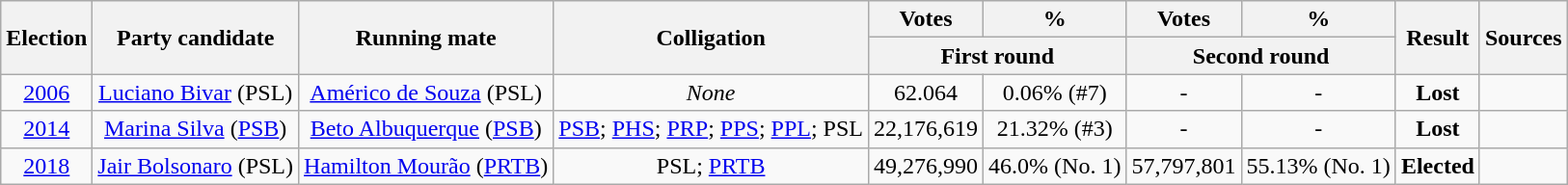<table class=wikitable style=text-align:center>
<tr>
<th rowspan="2">Election</th>
<th rowspan="2">Party candidate</th>
<th rowspan="2">Running mate</th>
<th rowspan="2">Colligation</th>
<th><strong>Votes</strong></th>
<th><strong>%</strong></th>
<th><strong>Votes</strong></th>
<th><strong>%</strong></th>
<th rowspan="2">Result</th>
<th rowspan="2">Sources</th>
</tr>
<tr>
<th colspan="2">First round</th>
<th colspan="2">Second round</th>
</tr>
<tr>
<td><a href='#'>2006</a></td>
<td><a href='#'>Luciano Bivar</a> (PSL)</td>
<td><a href='#'>Américo de Souza</a> (PSL)</td>
<td><em>None</em></td>
<td>62.064</td>
<td>0.06% (#7)</td>
<td>-</td>
<td>-</td>
<td><strong>Lost</strong> </td>
<td></td>
</tr>
<tr>
<td><a href='#'>2014</a></td>
<td><a href='#'>Marina Silva</a> (<a href='#'>PSB</a>)</td>
<td><a href='#'>Beto Albuquerque</a> (<a href='#'>PSB</a>)</td>
<td><a href='#'>PSB</a>; <a href='#'>PHS</a>; <a href='#'>PRP</a>; <a href='#'>PPS</a>; <a href='#'>PPL</a>; PSL</td>
<td>22,176,619</td>
<td>21.32% (#3)</td>
<td>-</td>
<td>-</td>
<td><strong>Lost</strong> </td>
<td></td>
</tr>
<tr>
<td><a href='#'>2018</a></td>
<td><a href='#'>Jair Bolsonaro</a> (PSL)</td>
<td><a href='#'>Hamilton Mourão</a> (<a href='#'>PRTB</a>)</td>
<td>PSL; <a href='#'>PRTB</a></td>
<td>49,276,990</td>
<td>46.0% (No. 1)</td>
<td>57,797,801</td>
<td>55.13% (No. 1)</td>
<td><strong>Elected</strong> </td>
<td></td>
</tr>
</table>
